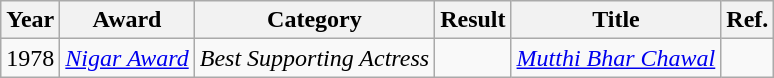<table class="wikitable">
<tr>
<th>Year</th>
<th>Award</th>
<th>Category</th>
<th>Result</th>
<th>Title</th>
<th>Ref.</th>
</tr>
<tr>
<td>1978</td>
<td><em><a href='#'>Nigar Award</a></em></td>
<td><em>Best Supporting Actress</em></td>
<td></td>
<td><em><a href='#'>Mutthi Bhar Chawal</a></em></td>
<td></td>
</tr>
</table>
